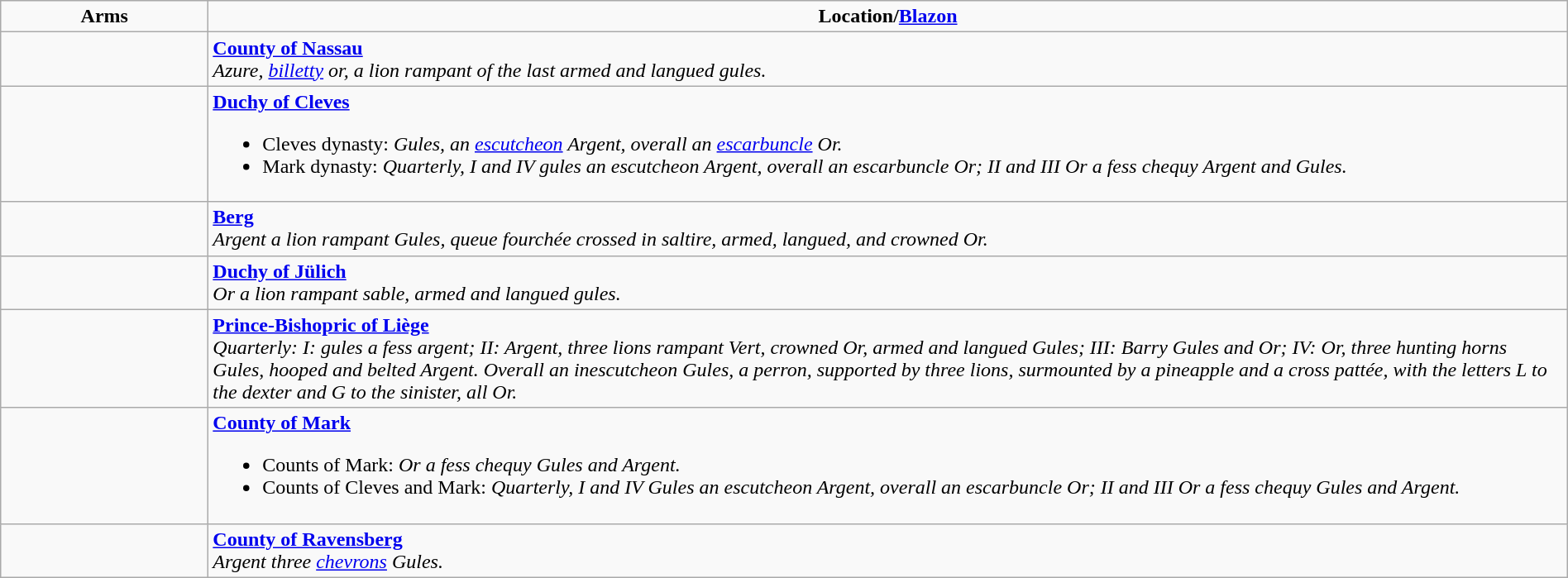<table class=wikitable width=100%>
<tr valign=top  align=center>
<td width="160"><strong>Arms</strong></td>
<td><strong>Location/<a href='#'>Blazon</a></strong></td>
</tr>
<tr valign=top>
<td align=center></td>
<td><strong><a href='#'>County of Nassau</a></strong><br><em>Azure, <a href='#'>billetty</a> or, a lion rampant of the last armed and langued gules.</em></td>
</tr>
<tr valign=top>
<td align=center> </td>
<td><strong><a href='#'>Duchy of Cleves</a></strong><br><ul><li>Cleves dynasty: <em>Gules, an <a href='#'>escutcheon</a> Argent, overall an <a href='#'>escarbuncle</a> Or.</em></li><li>Mark dynasty: <em>Quarterly, I and IV gules an escutcheon Argent, overall an escarbuncle Or; II and III Or a fess chequy Argent and Gules.</em></li></ul></td>
</tr>
<tr valign=top>
<td align=center></td>
<td><strong><a href='#'>Berg</a></strong><br><em>Argent a lion rampant Gules, queue fourchée crossed in saltire, armed, langued, and crowned Or.</em></td>
</tr>
<tr valign=top>
<td align=center></td>
<td><strong><a href='#'>Duchy of Jülich</a></strong><br><em>Or a lion rampant sable, armed and langued gules.</em></td>
</tr>
<tr valign=top>
<td align=center></td>
<td><strong><a href='#'>Prince-Bishopric of Liège</a></strong><br><em>Quarterly: I: gules a fess argent; II: Argent, three lions rampant Vert, crowned Or, armed and langued Gules; III: Barry Gules and Or; IV: Or, three hunting horns Gules, hooped and belted Argent. Overall an inescutcheon Gules, a perron, supported by three lions, surmounted by a pineapple and a cross pattée, with the letters L to the dexter and G to the sinister, all Or.</em></td>
</tr>
<tr valign=top>
<td align=center> </td>
<td><strong><a href='#'>County of Mark</a></strong><br><ul><li>Counts of Mark: <em>Or a fess chequy Gules and Argent.</em></li><li>Counts of Cleves and Mark: <em>Quarterly, I and IV Gules an escutcheon Argent, overall an escarbuncle Or; II and III Or a fess chequy Gules and Argent.</em></li></ul></td>
</tr>
<tr valign=top>
<td align=center></td>
<td><strong><a href='#'>County of Ravensberg</a></strong><br><em>Argent three <a href='#'>chevrons</a> Gules.</em></td>
</tr>
</table>
